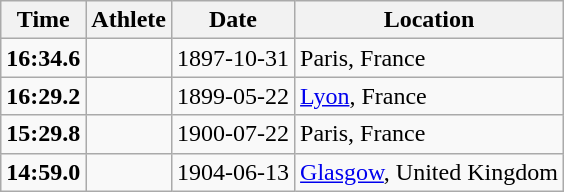<table class="wikitable">
<tr>
<th>Time</th>
<th>Athlete</th>
<th>Date</th>
<th>Location</th>
</tr>
<tr>
<td style="text-align:center;"><strong>16:34.6</strong></td>
<td></td>
<td style="text-align:center;">1897-10-31</td>
<td>Paris, France</td>
</tr>
<tr>
<td style="text-align:center;"><strong>16:29.2</strong></td>
<td></td>
<td style="text-align:center;">1899-05-22</td>
<td><a href='#'>Lyon</a>, France</td>
</tr>
<tr>
<td style="text-align:center;"><strong>15:29.8</strong></td>
<td></td>
<td style="text-align:center;">1900-07-22</td>
<td>Paris, France</td>
</tr>
<tr>
<td style="text-align:center;"><strong>14:59.0</strong></td>
<td></td>
<td style="text-align:center;">1904-06-13</td>
<td><a href='#'>Glasgow</a>, United Kingdom</td>
</tr>
</table>
